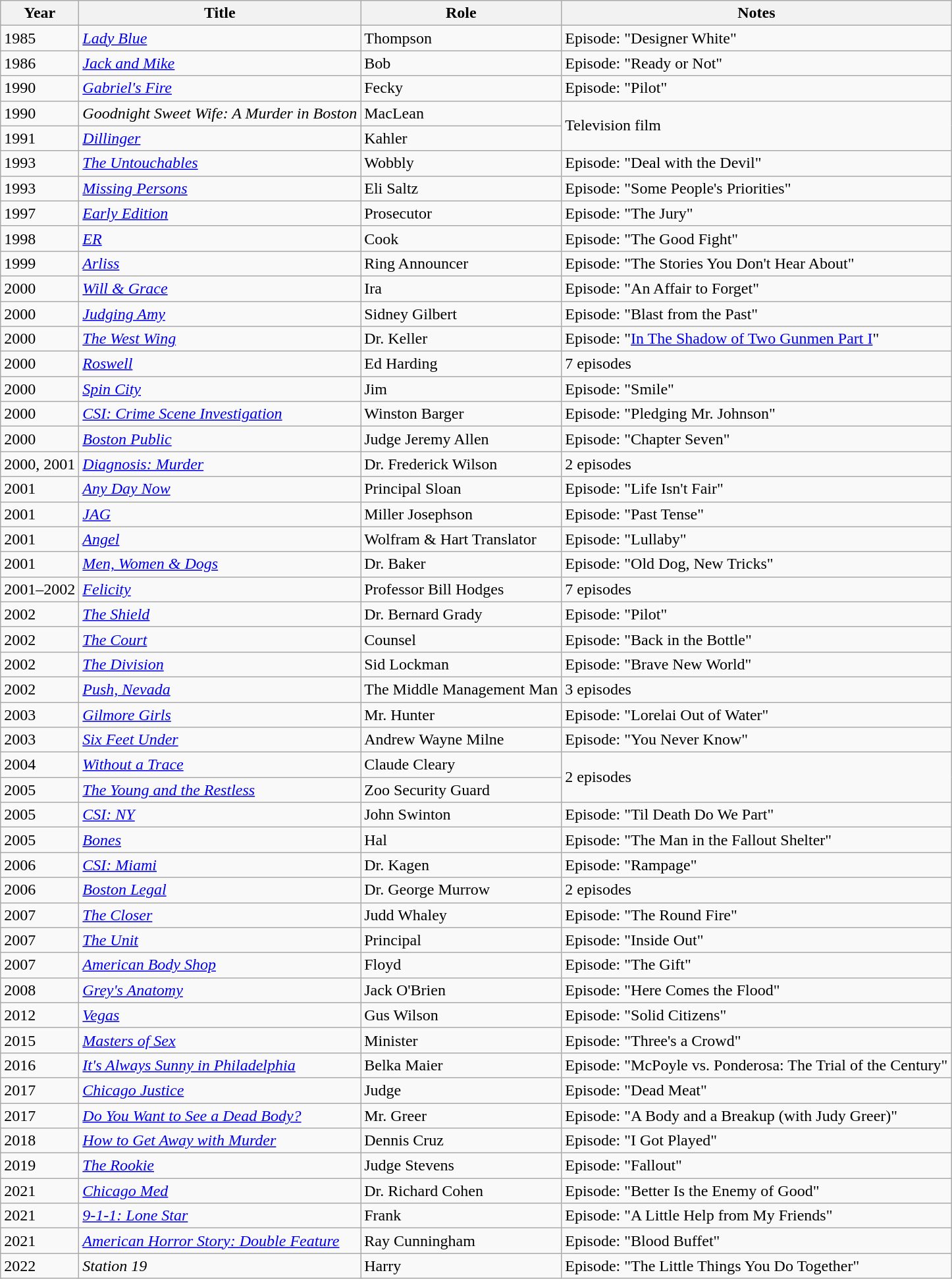<table class="wikitable sortable">
<tr>
<th>Year</th>
<th>Title</th>
<th>Role</th>
<th>Notes</th>
</tr>
<tr>
<td>1985</td>
<td><a href='#'><em>Lady Blue</em></a></td>
<td>Thompson</td>
<td>Episode: "Designer White"</td>
</tr>
<tr>
<td>1986</td>
<td><em><a href='#'>Jack and Mike</a></em></td>
<td>Bob</td>
<td>Episode: "Ready or Not"</td>
</tr>
<tr>
<td>1990</td>
<td><em><a href='#'>Gabriel's Fire</a></em></td>
<td>Fecky</td>
<td>Episode: "Pilot"</td>
</tr>
<tr>
<td>1990</td>
<td><em>Goodnight Sweet Wife: A Murder in Boston</em></td>
<td>MacLean</td>
<td rowspan="2">Television film</td>
</tr>
<tr>
<td>1991</td>
<td><a href='#'><em>Dillinger</em></a></td>
<td>Kahler</td>
</tr>
<tr>
<td>1993</td>
<td><a href='#'><em>The Untouchables</em></a></td>
<td>Wobbly</td>
<td>Episode: "Deal with the Devil"</td>
</tr>
<tr>
<td>1993</td>
<td><a href='#'><em>Missing Persons</em></a></td>
<td>Eli Saltz</td>
<td>Episode: "Some People's Priorities"</td>
</tr>
<tr>
<td>1997</td>
<td><em><a href='#'>Early Edition</a></em></td>
<td>Prosecutor</td>
<td>Episode: "The Jury"</td>
</tr>
<tr>
<td>1998</td>
<td><a href='#'><em>ER</em></a></td>
<td>Cook</td>
<td>Episode: "The Good Fight"</td>
</tr>
<tr>
<td>1999</td>
<td><a href='#'><em>Arliss</em></a></td>
<td>Ring Announcer</td>
<td>Episode: "The Stories You Don't Hear About"</td>
</tr>
<tr>
<td>2000</td>
<td><em><a href='#'>Will & Grace</a></em></td>
<td>Ira</td>
<td>Episode: "An Affair to Forget"</td>
</tr>
<tr>
<td>2000</td>
<td><em><a href='#'>Judging Amy</a></em></td>
<td>Sidney Gilbert</td>
<td>Episode: "Blast from the Past"</td>
</tr>
<tr>
<td>2000</td>
<td><em><a href='#'>The West Wing</a></em></td>
<td>Dr. Keller</td>
<td>Episode: "<a href='#'>In The Shadow of Two Gunmen Part I</a>"</td>
</tr>
<tr>
<td>2000</td>
<td><a href='#'><em>Roswell</em></a></td>
<td>Ed Harding</td>
<td>7 episodes</td>
</tr>
<tr>
<td>2000</td>
<td><em><a href='#'>Spin City</a></em></td>
<td>Jim</td>
<td>Episode: "Smile"</td>
</tr>
<tr>
<td>2000</td>
<td><em><a href='#'>CSI: Crime Scene Investigation</a></em></td>
<td>Winston Barger</td>
<td>Episode: "Pledging Mr. Johnson"</td>
</tr>
<tr>
<td>2000</td>
<td><em><a href='#'>Boston Public</a></em></td>
<td>Judge Jeremy Allen</td>
<td>Episode: "Chapter Seven"</td>
</tr>
<tr>
<td>2000, 2001</td>
<td><em><a href='#'>Diagnosis: Murder</a></em></td>
<td>Dr. Frederick Wilson</td>
<td>2 episodes</td>
</tr>
<tr>
<td>2001</td>
<td><a href='#'><em>Any Day Now</em></a></td>
<td>Principal Sloan</td>
<td>Episode: "Life Isn't Fair"</td>
</tr>
<tr>
<td>2001</td>
<td><a href='#'><em>JAG</em></a></td>
<td>Miller Josephson</td>
<td>Episode: "Past Tense"</td>
</tr>
<tr>
<td>2001</td>
<td><a href='#'><em>Angel</em></a></td>
<td>Wolfram & Hart Translator</td>
<td>Episode: "Lullaby"</td>
</tr>
<tr>
<td>2001</td>
<td><em><a href='#'>Men, Women & Dogs</a></em></td>
<td>Dr. Baker</td>
<td>Episode: "Old Dog, New Tricks"</td>
</tr>
<tr>
<td>2001–2002</td>
<td><a href='#'><em>Felicity</em></a></td>
<td>Professor Bill Hodges</td>
<td>7 episodes</td>
</tr>
<tr>
<td>2002</td>
<td><em><a href='#'>The Shield</a></em></td>
<td>Dr. Bernard Grady</td>
<td>Episode: "Pilot"</td>
</tr>
<tr>
<td>2002</td>
<td><a href='#'><em>The Court</em></a></td>
<td>Counsel</td>
<td>Episode: "Back in the Bottle"</td>
</tr>
<tr>
<td>2002</td>
<td><em><a href='#'>The Division</a></em></td>
<td>Sid Lockman</td>
<td>Episode: "Brave New World"</td>
</tr>
<tr>
<td>2002</td>
<td><em><a href='#'>Push, Nevada</a></em></td>
<td>The Middle Management Man</td>
<td>3 episodes</td>
</tr>
<tr>
<td>2003</td>
<td><em><a href='#'>Gilmore Girls</a></em></td>
<td>Mr. Hunter</td>
<td>Episode: "Lorelai Out of Water"</td>
</tr>
<tr>
<td>2003</td>
<td><a href='#'><em>Six Feet Under</em></a></td>
<td>Andrew Wayne Milne</td>
<td>Episode: "You Never Know"</td>
</tr>
<tr>
<td>2004</td>
<td><em><a href='#'>Without a Trace</a></em></td>
<td>Claude Cleary</td>
<td rowspan="2">2 episodes</td>
</tr>
<tr>
<td>2005</td>
<td><em><a href='#'>The Young and the Restless</a></em></td>
<td>Zoo Security Guard</td>
</tr>
<tr>
<td>2005</td>
<td><em><a href='#'>CSI: NY</a></em></td>
<td>John Swinton</td>
<td>Episode: "Til Death Do We Part"</td>
</tr>
<tr>
<td>2005</td>
<td><a href='#'><em>Bones</em></a></td>
<td>Hal</td>
<td>Episode: "The Man in the Fallout Shelter"</td>
</tr>
<tr>
<td>2006</td>
<td><em><a href='#'>CSI: Miami</a></em></td>
<td>Dr. Kagen</td>
<td>Episode: "Rampage"</td>
</tr>
<tr>
<td>2006</td>
<td><em><a href='#'>Boston Legal</a></em></td>
<td>Dr. George Murrow</td>
<td>2 episodes</td>
</tr>
<tr>
<td>2007</td>
<td><em><a href='#'>The Closer</a></em></td>
<td>Judd Whaley</td>
<td>Episode: "The Round Fire"</td>
</tr>
<tr>
<td>2007</td>
<td><em><a href='#'>The Unit</a></em></td>
<td>Principal</td>
<td>Episode: "Inside Out"</td>
</tr>
<tr>
<td>2007</td>
<td><em><a href='#'>American Body Shop</a></em></td>
<td>Floyd</td>
<td>Episode: "The Gift"</td>
</tr>
<tr>
<td>2008</td>
<td><em><a href='#'>Grey's Anatomy</a></em></td>
<td>Jack O'Brien</td>
<td>Episode: "Here Comes the Flood"</td>
</tr>
<tr>
<td>2012</td>
<td><a href='#'><em>Vegas</em></a></td>
<td>Gus Wilson</td>
<td>Episode: "Solid Citizens"</td>
</tr>
<tr>
<td>2015</td>
<td><em><a href='#'>Masters of Sex</a></em></td>
<td>Minister</td>
<td>Episode: "Three's a Crowd"</td>
</tr>
<tr>
<td>2016</td>
<td><em><a href='#'>It's Always Sunny in Philadelphia</a></em></td>
<td>Belka Maier</td>
<td>Episode: "McPoyle vs. Ponderosa: The Trial of the Century"</td>
</tr>
<tr>
<td>2017</td>
<td><em><a href='#'>Chicago Justice</a></em></td>
<td>Judge</td>
<td>Episode: "Dead Meat"</td>
</tr>
<tr>
<td>2017</td>
<td><em><a href='#'>Do You Want to See a Dead Body?</a></em></td>
<td>Mr. Greer</td>
<td>Episode: "A Body and a Breakup (with Judy Greer)"</td>
</tr>
<tr>
<td>2018</td>
<td><em><a href='#'>How to Get Away with Murder</a></em></td>
<td>Dennis Cruz</td>
<td>Episode: "I Got Played"</td>
</tr>
<tr>
<td>2019</td>
<td><a href='#'><em>The Rookie</em></a></td>
<td>Judge Stevens</td>
<td>Episode: "Fallout"</td>
</tr>
<tr>
<td>2021</td>
<td><em><a href='#'>Chicago Med</a></em></td>
<td>Dr. Richard Cohen</td>
<td>Episode: "Better Is the Enemy of Good"</td>
</tr>
<tr>
<td>2021</td>
<td><em><a href='#'>9-1-1: Lone Star</a></em></td>
<td>Frank</td>
<td>Episode: "A Little Help from My Friends"</td>
</tr>
<tr>
<td>2021</td>
<td><em><a href='#'>American Horror Story: Double Feature</a></em></td>
<td>Ray Cunningham</td>
<td>Episode: "Blood Buffet"</td>
</tr>
<tr>
<td>2022</td>
<td><em>Station 19</em></td>
<td>Harry</td>
<td>Episode:  "The Little Things You Do Together"</td>
</tr>
</table>
